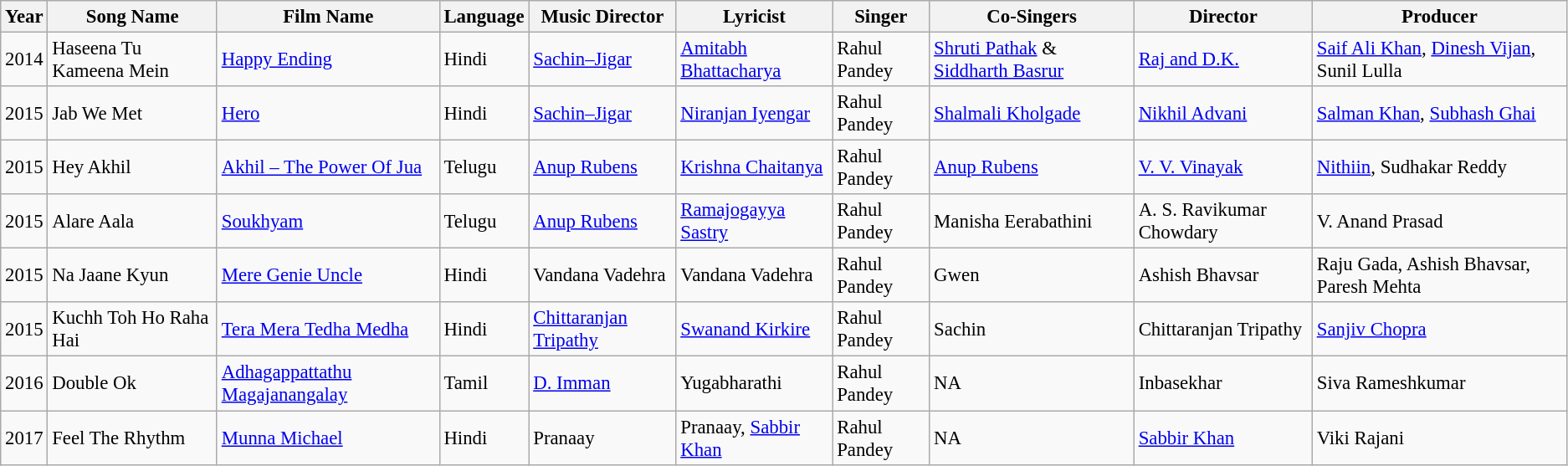<table class="wikitable" style="font-size:95%;">
<tr>
<th>Year</th>
<th>Song Name</th>
<th>Film Name</th>
<th>Language</th>
<th>Music Director</th>
<th>Lyricist</th>
<th>Singer</th>
<th>Co-Singers</th>
<th>Director</th>
<th>Producer</th>
</tr>
<tr>
<td>2014</td>
<td>Haseena Tu Kameena Mein</td>
<td><a href='#'>Happy Ending</a></td>
<td>Hindi</td>
<td><a href='#'>Sachin–Jigar</a></td>
<td><a href='#'>Amitabh Bhattacharya</a></td>
<td>Rahul Pandey</td>
<td><a href='#'>Shruti Pathak</a> & <a href='#'>Siddharth Basrur</a></td>
<td><a href='#'>Raj and D.K.</a></td>
<td><a href='#'>Saif Ali Khan</a>, <a href='#'>Dinesh Vijan</a>, Sunil Lulla</td>
</tr>
<tr>
<td>2015</td>
<td>Jab We Met</td>
<td><a href='#'>Hero</a></td>
<td>Hindi</td>
<td><a href='#'>Sachin–Jigar</a></td>
<td><a href='#'>Niranjan Iyengar</a></td>
<td>Rahul Pandey</td>
<td><a href='#'>Shalmali Kholgade</a></td>
<td><a href='#'>Nikhil Advani</a></td>
<td><a href='#'>Salman Khan</a>, <a href='#'>Subhash Ghai</a></td>
</tr>
<tr>
<td>2015</td>
<td>Hey Akhil</td>
<td><a href='#'>Akhil – The Power Of Jua</a></td>
<td>Telugu</td>
<td><a href='#'>Anup Rubens</a></td>
<td><a href='#'>Krishna Chaitanya</a></td>
<td>Rahul Pandey</td>
<td><a href='#'>Anup Rubens</a></td>
<td><a href='#'>V. V. Vinayak</a></td>
<td><a href='#'>Nithiin</a>, Sudhakar Reddy</td>
</tr>
<tr>
<td>2015</td>
<td>Alare Aala</td>
<td><a href='#'>Soukhyam</a></td>
<td>Telugu</td>
<td><a href='#'>Anup Rubens</a></td>
<td><a href='#'>Ramajogayya Sastry</a></td>
<td>Rahul Pandey</td>
<td>Manisha Eerabathini</td>
<td>A. S. Ravikumar Chowdary</td>
<td>V. Anand Prasad</td>
</tr>
<tr>
<td>2015</td>
<td>Na Jaane Kyun</td>
<td><a href='#'>Mere Genie Uncle</a></td>
<td>Hindi</td>
<td>Vandana Vadehra</td>
<td>Vandana Vadehra</td>
<td>Rahul Pandey</td>
<td>Gwen</td>
<td>Ashish Bhavsar</td>
<td>Raju Gada, Ashish Bhavsar, Paresh Mehta</td>
</tr>
<tr>
<td>2015</td>
<td>Kuchh Toh Ho Raha Hai</td>
<td><a href='#'>Tera Mera Tedha Medha</a></td>
<td>Hindi</td>
<td><a href='#'>Chittaranjan Tripathy</a></td>
<td><a href='#'>Swanand Kirkire</a></td>
<td>Rahul Pandey</td>
<td>Sachin</td>
<td>Chittaranjan Tripathy</td>
<td><a href='#'>Sanjiv Chopra</a></td>
</tr>
<tr>
<td>2016</td>
<td>Double Ok</td>
<td><a href='#'>Adhagappattathu Magajanangalay</a></td>
<td>Tamil</td>
<td><a href='#'>D. Imman</a></td>
<td>Yugabharathi</td>
<td>Rahul Pandey</td>
<td>NA</td>
<td>Inbasekhar</td>
<td>Siva Rameshkumar</td>
</tr>
<tr>
<td>2017</td>
<td>Feel The Rhythm</td>
<td><a href='#'>Munna Michael</a></td>
<td>Hindi</td>
<td>Pranaay</td>
<td>Pranaay, <a href='#'>Sabbir Khan</a></td>
<td>Rahul Pandey</td>
<td>NA</td>
<td><a href='#'>Sabbir Khan</a></td>
<td>Viki Rajani</td>
</tr>
</table>
